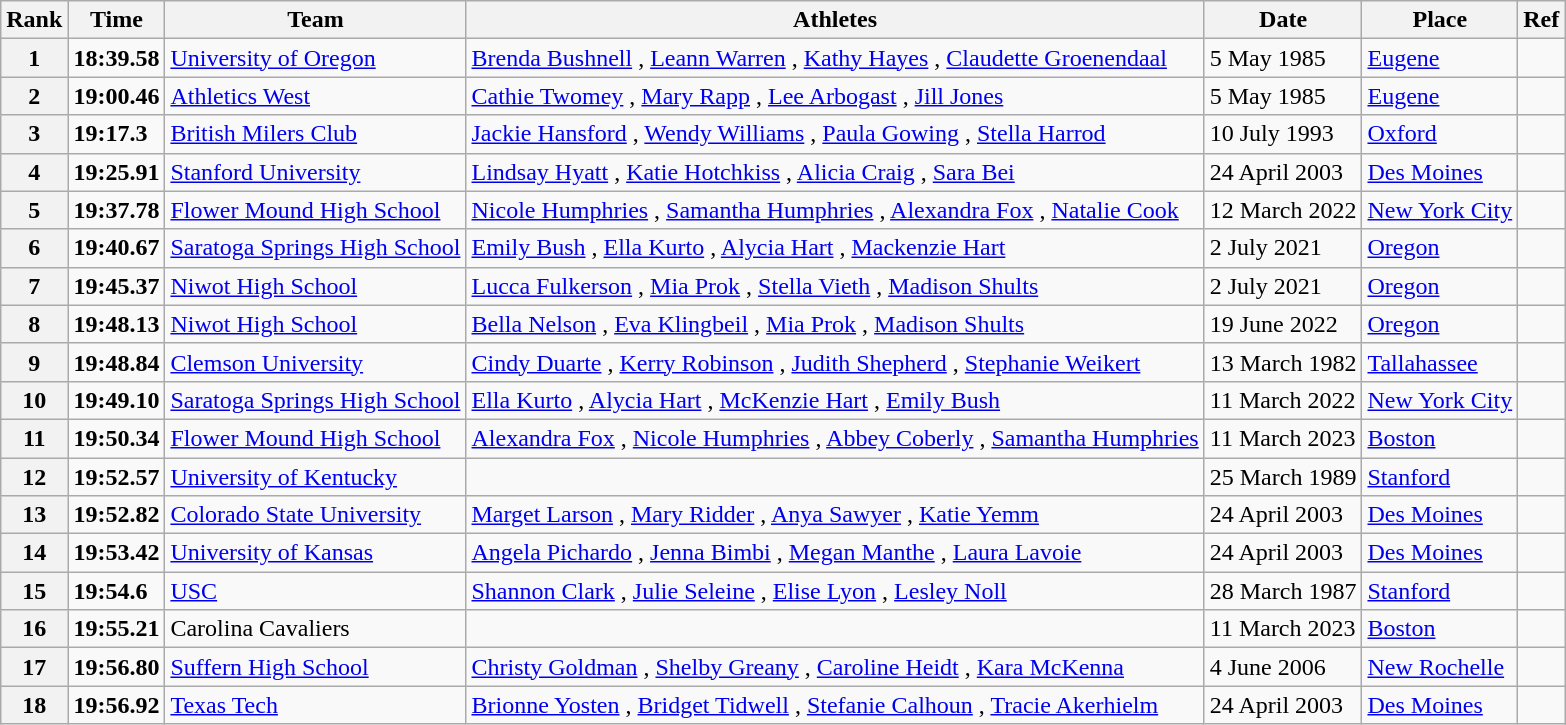<table class="wikitable">
<tr>
<th>Rank</th>
<th>Time</th>
<th>Team</th>
<th>Athletes</th>
<th>Date</th>
<th>Place</th>
<th>Ref</th>
</tr>
<tr>
<th>1</th>
<td><strong>18:39.58</strong></td>
<td><a href='#'>University of Oregon</a></td>
<td><a href='#'>Brenda Bushnell</a> , <a href='#'>Leann Warren</a> , <a href='#'>Kathy Hayes</a> , <a href='#'>Claudette Groenendaal</a> </td>
<td>5 May 1985</td>
<td><a href='#'>Eugene</a></td>
<td></td>
</tr>
<tr>
<th>2</th>
<td><strong>19:00.46</strong></td>
<td><a href='#'>Athletics West</a></td>
<td><a href='#'>Cathie Twomey</a> , <a href='#'>Mary Rapp</a> , <a href='#'>Lee Arbogast</a> , <a href='#'>Jill Jones</a> </td>
<td>5 May 1985</td>
<td><a href='#'>Eugene</a></td>
<td></td>
</tr>
<tr>
<th>3</th>
<td><strong>19:17.3</strong></td>
<td><a href='#'>British Milers Club</a></td>
<td><a href='#'>Jackie Hansford</a> , <a href='#'>Wendy Williams</a> , <a href='#'>Paula Gowing</a> , <a href='#'>Stella Harrod</a> </td>
<td>10 July 1993</td>
<td><a href='#'>Oxford</a></td>
<td></td>
</tr>
<tr>
<th>4</th>
<td><strong>19:25.91</strong></td>
<td><a href='#'>Stanford University</a></td>
<td><a href='#'>Lindsay Hyatt</a> , <a href='#'>Katie Hotchkiss</a> , <a href='#'>Alicia Craig</a> , <a href='#'>Sara Bei</a> </td>
<td>24 April 2003</td>
<td><a href='#'>Des Moines</a></td>
<td></td>
</tr>
<tr>
<th>5</th>
<td><strong>19:37.78</strong></td>
<td><a href='#'>Flower Mound High School</a></td>
<td><a href='#'>Nicole Humphries</a> , <a href='#'>Samantha Humphries</a> , <a href='#'>Alexandra Fox</a> , <a href='#'>Natalie Cook</a> </td>
<td>12 March 2022</td>
<td><a href='#'>New York City</a></td>
<td></td>
</tr>
<tr>
<th>6</th>
<td><strong>19:40.67</strong></td>
<td><a href='#'>Saratoga Springs High School</a></td>
<td><a href='#'>Emily Bush</a> , <a href='#'>Ella Kurto</a> , <a href='#'>Alycia Hart</a> , <a href='#'>Mackenzie Hart</a> </td>
<td>2 July 2021</td>
<td><a href='#'>Oregon</a></td>
<td></td>
</tr>
<tr>
<th>7</th>
<td><strong>19:45.37</strong></td>
<td><a href='#'>Niwot High School</a></td>
<td><a href='#'>Lucca Fulkerson</a> , <a href='#'>Mia Prok</a> , <a href='#'>Stella Vieth</a> , <a href='#'>Madison Shults</a> </td>
<td>2 July 2021</td>
<td><a href='#'>Oregon</a></td>
<td></td>
</tr>
<tr>
<th>8</th>
<td><strong>19:48.13</strong></td>
<td><a href='#'>Niwot High School</a></td>
<td><a href='#'>Bella Nelson</a> , <a href='#'>Eva Klingbeil</a> , <a href='#'>Mia Prok</a> , <a href='#'>Madison Shults</a> </td>
<td>19 June 2022</td>
<td><a href='#'>Oregon</a></td>
<td></td>
</tr>
<tr>
<th>9</th>
<td><strong>19:48.84</strong></td>
<td><a href='#'>Clemson University</a></td>
<td><a href='#'>Cindy Duarte</a> , <a href='#'>Kerry Robinson</a> , <a href='#'>Judith Shepherd</a> , <a href='#'>Stephanie Weikert</a> </td>
<td>13 March 1982</td>
<td><a href='#'>Tallahassee</a></td>
<td></td>
</tr>
<tr>
<th>10</th>
<td><strong>19:49.10</strong></td>
<td><a href='#'>Saratoga Springs High School</a></td>
<td><a href='#'>Ella Kurto</a> , <a href='#'>Alycia Hart</a> , <a href='#'>McKenzie Hart</a> , <a href='#'>Emily Bush</a> </td>
<td>11 March 2022</td>
<td><a href='#'>New York City</a></td>
<td></td>
</tr>
<tr>
<th>11</th>
<td><strong>19:50.34</strong></td>
<td><a href='#'>Flower Mound High School</a></td>
<td><a href='#'>Alexandra Fox</a> , <a href='#'>Nicole Humphries</a> , <a href='#'>Abbey Coberly</a> , <a href='#'>Samantha Humphries</a> </td>
<td>11 March 2023</td>
<td><a href='#'>Boston</a></td>
<td></td>
</tr>
<tr>
<th>12</th>
<td><strong>19:52.57</strong></td>
<td><a href='#'>University of Kentucky</a></td>
<td></td>
<td>25 March 1989</td>
<td><a href='#'>Stanford</a></td>
<td></td>
</tr>
<tr>
<th>13</th>
<td><strong>19:52.82</strong></td>
<td><a href='#'>Colorado State University</a></td>
<td><a href='#'>Marget Larson</a> , <a href='#'>Mary Ridder</a> , <a href='#'>Anya Sawyer</a> , <a href='#'>Katie Yemm</a> </td>
<td>24 April 2003</td>
<td><a href='#'>Des Moines</a></td>
<td></td>
</tr>
<tr>
<th>14</th>
<td><strong>19:53.42</strong></td>
<td><a href='#'>University of Kansas</a></td>
<td><a href='#'>Angela Pichardo</a> , <a href='#'>Jenna Bimbi</a> , <a href='#'>Megan Manthe</a> , <a href='#'>Laura Lavoie</a> </td>
<td>24 April 2003</td>
<td><a href='#'>Des Moines</a></td>
<td></td>
</tr>
<tr>
<th>15</th>
<td><strong>19:54.6</strong></td>
<td><a href='#'>USC</a></td>
<td><a href='#'>Shannon Clark</a> , <a href='#'>Julie Seleine</a> , <a href='#'>Elise Lyon</a> , <a href='#'>Lesley Noll</a> </td>
<td>28 March 1987</td>
<td><a href='#'>Stanford</a></td>
<td></td>
</tr>
<tr>
<th>16</th>
<td><strong>19:55.21</strong></td>
<td>Carolina Cavaliers</td>
<td></td>
<td>11 March 2023</td>
<td><a href='#'>Boston</a></td>
<td></td>
</tr>
<tr>
<th>17</th>
<td><strong>19:56.80</strong></td>
<td><a href='#'>Suffern High School</a></td>
<td><a href='#'>Christy Goldman</a> , <a href='#'>Shelby Greany</a> , <a href='#'>Caroline Heidt</a> , <a href='#'>Kara McKenna</a> </td>
<td>4 June 2006</td>
<td><a href='#'>New Rochelle</a></td>
<td></td>
</tr>
<tr>
<th>18</th>
<td><strong>19:56.92</strong></td>
<td><a href='#'>Texas Tech</a></td>
<td><a href='#'>Brionne Yosten</a> , <a href='#'>Bridget Tidwell</a> , <a href='#'>Stefanie Calhoun</a> , <a href='#'>Tracie Akerhielm</a> </td>
<td>24 April 2003</td>
<td><a href='#'>Des Moines</a></td>
<td></td>
</tr>
</table>
